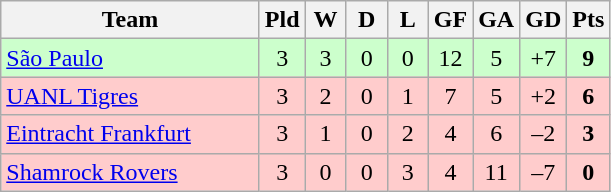<table class="wikitable" style="text-align: center;">
<tr>
<th width=165>Team</th>
<th width=20>Pld</th>
<th width=20>W</th>
<th width=20>D</th>
<th width=20>L</th>
<th width=20>GF</th>
<th width=20>GA</th>
<th width=20>GD</th>
<th width=20>Pts</th>
</tr>
<tr bgcolor=#ccffcc>
<td align=left> <a href='#'>São Paulo</a></td>
<td>3</td>
<td>3</td>
<td>0</td>
<td>0</td>
<td>12</td>
<td>5</td>
<td>+7</td>
<td><strong>9</strong></td>
</tr>
<tr bgcolor=#ffcccc>
<td align=left> <a href='#'>UANL Tigres</a></td>
<td>3</td>
<td>2</td>
<td>0</td>
<td>1</td>
<td>7</td>
<td>5</td>
<td>+2</td>
<td><strong>6</strong></td>
</tr>
<tr bgcolor=#ffcccc>
<td align=left> <a href='#'>Eintracht Frankfurt</a></td>
<td>3</td>
<td>1</td>
<td>0</td>
<td>2</td>
<td>4</td>
<td>6</td>
<td>–2</td>
<td><strong>3</strong></td>
</tr>
<tr bgcolor=#ffcccc>
<td align=left> <a href='#'>Shamrock Rovers</a></td>
<td>3</td>
<td>0</td>
<td>0</td>
<td>3</td>
<td>4</td>
<td>11</td>
<td>–7</td>
<td><strong>0</strong></td>
</tr>
</table>
